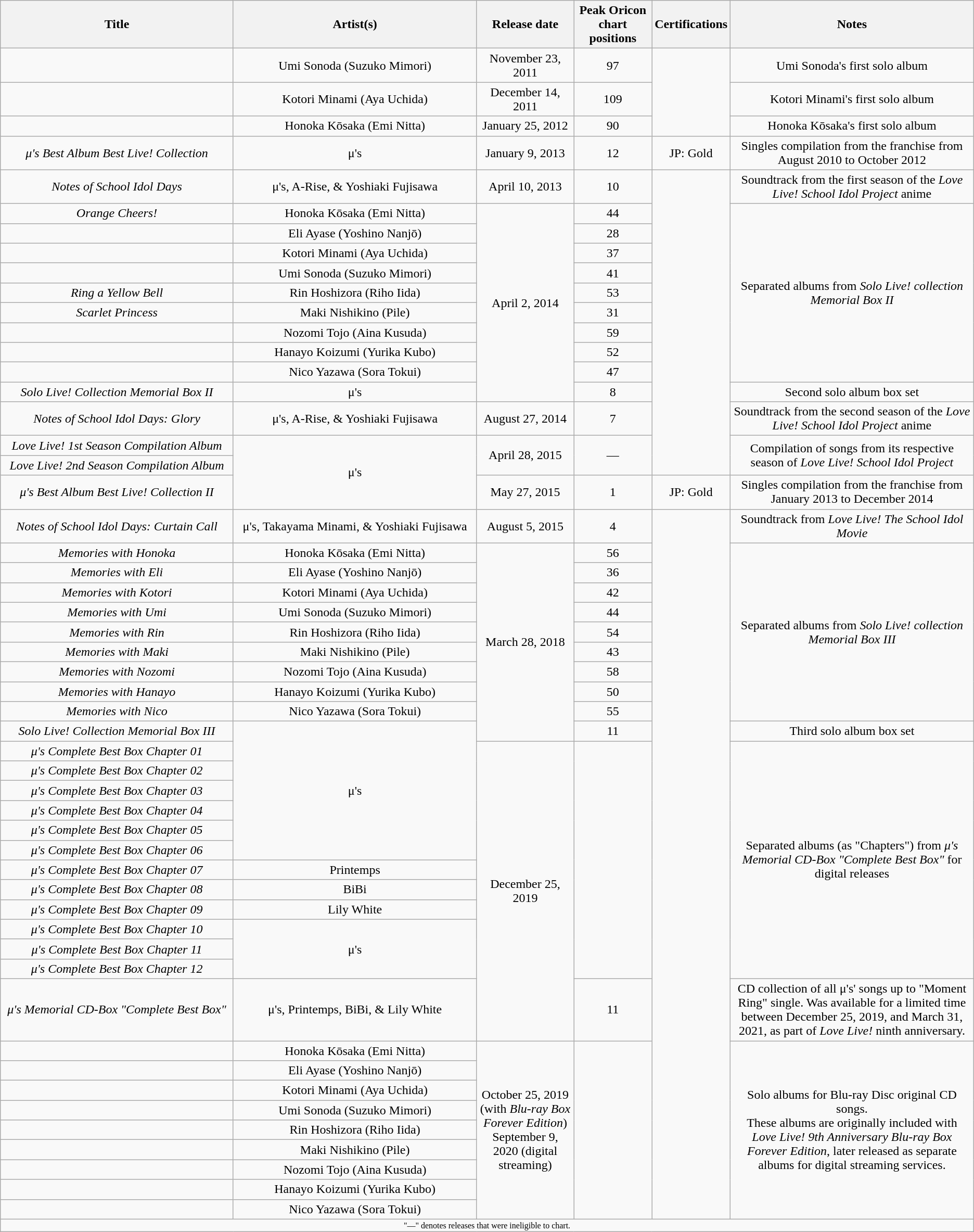<table class="wikitable" style="text-align:center;">
<tr>
<th scope="col" rowspan="1">Title</th>
<th scope="col" rowspan="1" width="25%">Artist(s)</th>
<th scope="col" colspan="1" width="10%">Release date</th>
<th scope="col" rowspan="1" width="8%">Peak Oricon<br>chart positions</th>
<th scope="col" rowspan="1" width="7%">Certifications</th>
<th scope="col" colspan="1" width="25%">Notes</th>
</tr>
<tr>
<td></td>
<td>Umi Sonoda (Suzuko Mimori)</td>
<td>November 23, 2011</td>
<td>97</td>
<td rowspan="3"></td>
<td>Umi Sonoda's first solo album</td>
</tr>
<tr>
<td></td>
<td>Kotori Minami (Aya Uchida)</td>
<td>December 14, 2011</td>
<td>109</td>
<td>Kotori Minami's first solo album</td>
</tr>
<tr>
<td></td>
<td>Honoka Kōsaka (Emi Nitta)</td>
<td>January 25, 2012</td>
<td>90</td>
<td>Honoka Kōsaka's first solo album</td>
</tr>
<tr>
<td><em>μ's Best Album Best Live! Collection</em></td>
<td>μ's</td>
<td>January 9, 2013</td>
<td>12</td>
<td>JP: Gold</td>
<td>Singles compilation from the franchise from August 2010 to October 2012</td>
</tr>
<tr>
<td><em>Notes of School Idol Days</em></td>
<td>μ's, A-Rise, & Yoshiaki Fujisawa</td>
<td>April 10, 2013</td>
<td>10</td>
<td rowspan="14"></td>
<td>Soundtrack from the first season of the <em>Love Live! School Idol Project</em> anime</td>
</tr>
<tr>
<td><em>Orange Cheers!</em></td>
<td>Honoka Kōsaka (Emi Nitta)</td>
<td rowspan="10">April 2, 2014</td>
<td>44</td>
<td rowspan="9">Separated albums from <em>Solo Live! collection Memorial Box II</em></td>
</tr>
<tr>
<td></td>
<td>Eli Ayase (Yoshino Nanjō)</td>
<td>28</td>
</tr>
<tr>
<td></td>
<td>Kotori Minami (Aya Uchida)</td>
<td>37</td>
</tr>
<tr>
<td></td>
<td>Umi Sonoda (Suzuko Mimori)</td>
<td>41</td>
</tr>
<tr>
<td><em>Ring a Yellow Bell</em></td>
<td>Rin Hoshizora (Riho Iida)</td>
<td>53</td>
</tr>
<tr>
<td><em>Scarlet Princess</em></td>
<td>Maki Nishikino (Pile)</td>
<td>31</td>
</tr>
<tr>
<td></td>
<td>Nozomi Tojo (Aina Kusuda)</td>
<td>59</td>
</tr>
<tr>
<td></td>
<td>Hanayo Koizumi (Yurika Kubo)</td>
<td>52</td>
</tr>
<tr>
<td></td>
<td>Nico Yazawa (Sora Tokui)</td>
<td>47</td>
</tr>
<tr>
<td><em>Solo Live! Collection Memorial Box II</em></td>
<td>μ's</td>
<td>8</td>
<td>Second solo album box set</td>
</tr>
<tr>
<td><em>Notes of School Idol Days: Glory</em></td>
<td>μ's, A-Rise, & Yoshiaki Fujisawa</td>
<td>August 27, 2014</td>
<td>7</td>
<td>Soundtrack from the second season of the <em>Love Live! School Idol Project</em> anime</td>
</tr>
<tr>
<td><em>Love Live! 1st Season Compilation Album</em></td>
<td rowspan="3">μ's</td>
<td rowspan="2">April 28, 2015</td>
<td rowspan="2">—</td>
<td rowspan="2">Compilation of songs from its respective season of <em>Love Live! School Idol Project</em></td>
</tr>
<tr>
<td><em>Love Live! 2nd Season Compilation Album</em></td>
</tr>
<tr>
<td><em>μ's Best Album Best Live! Collection II</em></td>
<td>May 27, 2015</td>
<td>1</td>
<td align="center">JP: Gold</td>
<td>Singles compilation from the franchise from January 2013 to December 2014</td>
</tr>
<tr>
<td><em>Notes of School Idol Days: Curtain Call</em></td>
<td>μ's, Takayama Minami, & Yoshiaki Fujisawa</td>
<td>August 5, 2015</td>
<td>4</td>
<td rowspan="33"></td>
<td>Soundtrack from <em>Love Live! The School Idol Movie</em></td>
</tr>
<tr>
<td><em>Memories with Honoka</em></td>
<td>Honoka Kōsaka (Emi Nitta)</td>
<td rowspan="10">March 28, 2018</td>
<td>56</td>
<td rowspan="9">Separated albums from <em>Solo Live! collection Memorial Box III</em></td>
</tr>
<tr>
<td><em>Memories with Eli</em></td>
<td>Eli Ayase (Yoshino Nanjō)</td>
<td>36</td>
</tr>
<tr>
<td><em>Memories with Kotori</em></td>
<td>Kotori Minami (Aya Uchida)</td>
<td>42</td>
</tr>
<tr>
<td><em>Memories with Umi</em></td>
<td>Umi Sonoda (Suzuko Mimori)</td>
<td>44</td>
</tr>
<tr>
<td><em>Memories with Rin</em></td>
<td>Rin Hoshizora (Riho Iida)</td>
<td>54</td>
</tr>
<tr>
<td><em>Memories with Maki</em></td>
<td>Maki Nishikino (Pile)</td>
<td>43</td>
</tr>
<tr>
<td><em>Memories with Nozomi</em></td>
<td>Nozomi Tojo (Aina Kusuda)</td>
<td>58</td>
</tr>
<tr>
<td><em>Memories with Hanayo</em></td>
<td>Hanayo Koizumi (Yurika Kubo)</td>
<td>50</td>
</tr>
<tr>
<td><em>Memories with Nico</em></td>
<td>Nico Yazawa (Sora Tokui)</td>
<td>55</td>
</tr>
<tr>
<td><em>Solo Live! Collection Memorial Box III</em></td>
<td rowspan="7">μ's</td>
<td>11</td>
<td>Third solo album box set</td>
</tr>
<tr>
<td><em>μ's Complete Best Box Chapter 01</em></td>
<td rowspan="13">December 25, 2019</td>
<td rowspan="12"></td>
<td rowspan="12">Separated albums (as "Chapters") from <em>μ's Memorial CD-Box "Complete Best Box"</em> for digital releases</td>
</tr>
<tr>
<td><em>μ's Complete Best Box Chapter 02</em></td>
</tr>
<tr>
<td><em>μ's Complete Best Box Chapter 03</em></td>
</tr>
<tr>
<td><em>μ's Complete Best Box Chapter 04</em></td>
</tr>
<tr>
<td><em>μ's Complete Best Box Chapter 05</em></td>
</tr>
<tr>
<td><em>μ's Complete Best Box Chapter 06</em></td>
</tr>
<tr>
<td><em>μ's Complete Best Box Chapter 07</em></td>
<td>Printemps</td>
</tr>
<tr>
<td><em>μ's Complete Best Box Chapter 08</em></td>
<td>BiBi</td>
</tr>
<tr>
<td><em>μ's Complete Best Box Chapter 09</em></td>
<td>Lily White</td>
</tr>
<tr>
<td><em>μ's Complete Best Box Chapter 10</em></td>
<td rowspan="3">μ's</td>
</tr>
<tr>
<td><em>μ's Complete Best Box Chapter 11</em></td>
</tr>
<tr>
<td><em>μ's Complete Best Box Chapter 12</em></td>
</tr>
<tr>
<td><em>μ's Memorial CD-Box "Complete Best Box"</em></td>
<td>μ's, Printemps, BiBi, & Lily White</td>
<td>11</td>
<td>CD collection of all μ's' songs up to "Moment Ring" single. Was available for a limited time between December 25, 2019, and March 31, 2021, as part of <em>Love Live!</em> ninth anniversary.</td>
</tr>
<tr>
<td></td>
<td>Honoka Kōsaka (Emi Nitta)</td>
<td rowspan="9">October 25, 2019 (with <em>Blu-ray Box Forever Edition</em>)<br>September 9, 2020 (digital streaming)</td>
<td rowspan="9"></td>
<td rowspan="9">Solo albums for Blu-ray Disc original CD songs.<br>These albums are originally included with <em>Love Live! 9th Anniversary Blu-ray Box Forever Edition</em>, later released as separate albums for digital streaming services.</td>
</tr>
<tr>
<td></td>
<td>Eli Ayase (Yoshino Nanjō)</td>
</tr>
<tr>
<td></td>
<td>Kotori Minami (Aya Uchida)</td>
</tr>
<tr>
<td></td>
<td>Umi Sonoda (Suzuko Mimori)</td>
</tr>
<tr>
<td></td>
<td>Rin Hoshizora (Riho Iida)</td>
</tr>
<tr>
<td></td>
<td>Maki Nishikino (Pile)</td>
</tr>
<tr>
<td></td>
<td>Nozomi Tojo (Aina Kusuda)</td>
</tr>
<tr>
<td></td>
<td>Hanayo Koizumi (Yurika Kubo)</td>
</tr>
<tr>
<td></td>
<td>Nico Yazawa (Sora Tokui)</td>
</tr>
<tr>
<td align="center" colspan="13" style="font-size: 8pt">"—" denotes releases that were ineligible to chart.</td>
</tr>
</table>
